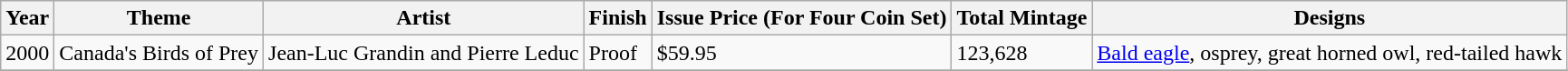<table class="wikitable">
<tr>
<th>Year</th>
<th>Theme</th>
<th>Artist</th>
<th>Finish</th>
<th>Issue Price (For Four Coin Set)</th>
<th>Total Mintage</th>
<th>Designs</th>
</tr>
<tr>
<td>2000</td>
<td>Canada's Birds of Prey</td>
<td>Jean-Luc Grandin and Pierre Leduc</td>
<td>Proof</td>
<td>$59.95</td>
<td>123,628</td>
<td><a href='#'>Bald eagle</a>, osprey, great horned owl, red-tailed hawk</td>
</tr>
<tr>
</tr>
</table>
